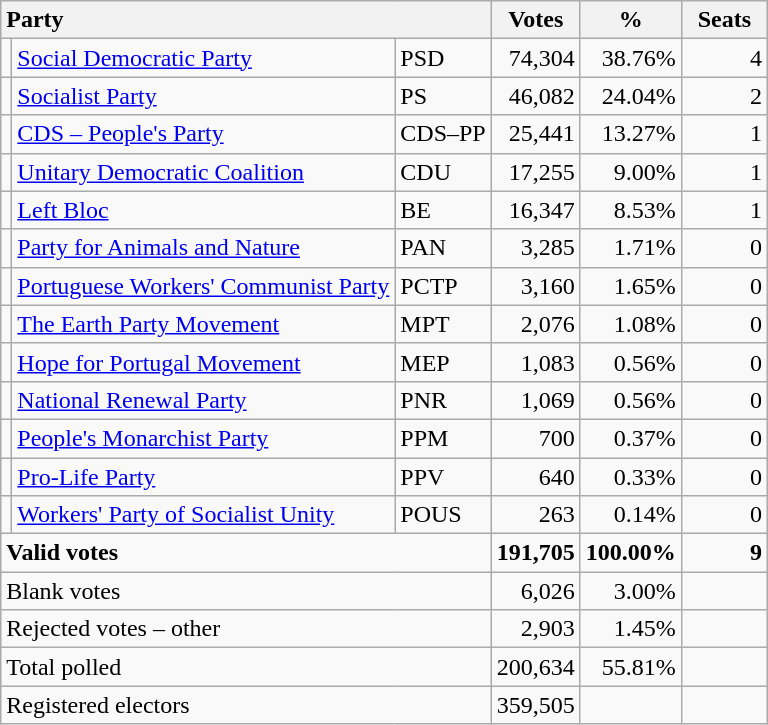<table class="wikitable" border="1" style="text-align:right;">
<tr>
<th style="text-align:left;" colspan=3>Party</th>
<th align=center width="50">Votes</th>
<th align=center width="50">%</th>
<th align=center width="50">Seats</th>
</tr>
<tr>
<td></td>
<td align=left><a href='#'>Social Democratic Party</a></td>
<td align=left>PSD</td>
<td>74,304</td>
<td>38.76%</td>
<td>4</td>
</tr>
<tr>
<td></td>
<td align=left><a href='#'>Socialist Party</a></td>
<td align=left>PS</td>
<td>46,082</td>
<td>24.04%</td>
<td>2</td>
</tr>
<tr>
<td></td>
<td align=left><a href='#'>CDS – People's Party</a></td>
<td align=left style="white-space: nowrap;">CDS–PP</td>
<td>25,441</td>
<td>13.27%</td>
<td>1</td>
</tr>
<tr>
<td></td>
<td align=left style="white-space: nowrap;"><a href='#'>Unitary Democratic Coalition</a></td>
<td align=left>CDU</td>
<td>17,255</td>
<td>9.00%</td>
<td>1</td>
</tr>
<tr>
<td></td>
<td align=left><a href='#'>Left Bloc</a></td>
<td align=left>BE</td>
<td>16,347</td>
<td>8.53%</td>
<td>1</td>
</tr>
<tr>
<td></td>
<td align=left><a href='#'>Party for Animals and Nature</a></td>
<td align=left>PAN</td>
<td>3,285</td>
<td>1.71%</td>
<td>0</td>
</tr>
<tr>
<td></td>
<td align=left><a href='#'>Portuguese Workers' Communist Party</a></td>
<td align=left>PCTP</td>
<td>3,160</td>
<td>1.65%</td>
<td>0</td>
</tr>
<tr>
<td></td>
<td align=left><a href='#'>The Earth Party Movement</a></td>
<td align=left>MPT</td>
<td>2,076</td>
<td>1.08%</td>
<td>0</td>
</tr>
<tr>
<td></td>
<td align=left><a href='#'>Hope for Portugal Movement</a></td>
<td align=left>MEP</td>
<td>1,083</td>
<td>0.56%</td>
<td>0</td>
</tr>
<tr>
<td></td>
<td align=left><a href='#'>National Renewal Party</a></td>
<td align=left>PNR</td>
<td>1,069</td>
<td>0.56%</td>
<td>0</td>
</tr>
<tr>
<td></td>
<td align=left><a href='#'>People's Monarchist Party</a></td>
<td align=left>PPM</td>
<td>700</td>
<td>0.37%</td>
<td>0</td>
</tr>
<tr>
<td></td>
<td align=left><a href='#'>Pro-Life Party</a></td>
<td align=left>PPV</td>
<td>640</td>
<td>0.33%</td>
<td>0</td>
</tr>
<tr>
<td></td>
<td align=left><a href='#'>Workers' Party of Socialist Unity</a></td>
<td align=left>POUS</td>
<td>263</td>
<td>0.14%</td>
<td>0</td>
</tr>
<tr style="font-weight:bold">
<td align=left colspan=3>Valid votes</td>
<td>191,705</td>
<td>100.00%</td>
<td>9</td>
</tr>
<tr>
<td align=left colspan=3>Blank votes</td>
<td>6,026</td>
<td>3.00%</td>
<td></td>
</tr>
<tr>
<td align=left colspan=3>Rejected votes – other</td>
<td>2,903</td>
<td>1.45%</td>
<td></td>
</tr>
<tr>
<td align=left colspan=3>Total polled</td>
<td>200,634</td>
<td>55.81%</td>
<td></td>
</tr>
<tr>
<td align=left colspan=3>Registered electors</td>
<td>359,505</td>
<td></td>
<td></td>
</tr>
</table>
